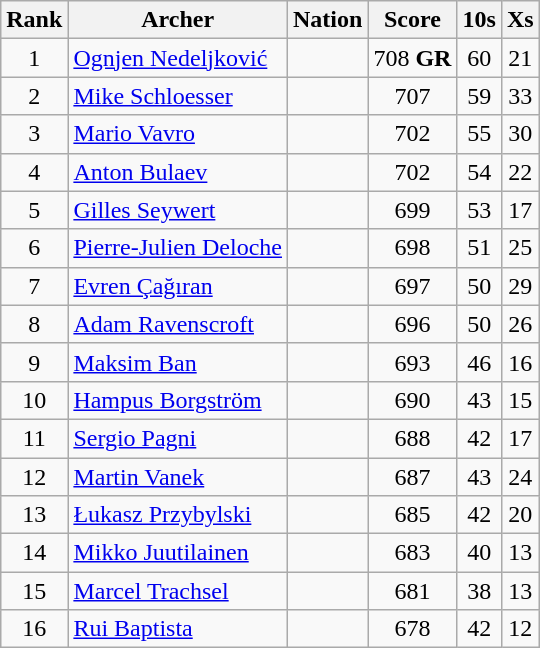<table class="wikitable sortable" style="text-align:center">
<tr>
<th>Rank</th>
<th>Archer</th>
<th>Nation</th>
<th>Score</th>
<th>10s</th>
<th>Xs</th>
</tr>
<tr>
<td>1</td>
<td align="left"><a href='#'>Ognjen Nedeljković</a></td>
<td align="left"></td>
<td>708 <strong>GR</strong></td>
<td>60</td>
<td>21</td>
</tr>
<tr>
<td>2</td>
<td align="left"><a href='#'>Mike Schloesser</a></td>
<td align="left"></td>
<td>707</td>
<td>59</td>
<td>33</td>
</tr>
<tr>
<td>3</td>
<td align="left"><a href='#'>Mario Vavro</a></td>
<td align="left"></td>
<td>702</td>
<td>55</td>
<td>30</td>
</tr>
<tr>
<td>4</td>
<td align="left"><a href='#'>Anton Bulaev</a></td>
<td align="left"></td>
<td>702</td>
<td>54</td>
<td>22</td>
</tr>
<tr>
<td>5</td>
<td align="left"><a href='#'>Gilles Seywert</a></td>
<td align="left"></td>
<td>699</td>
<td>53</td>
<td>17</td>
</tr>
<tr>
<td>6</td>
<td align="left"><a href='#'>Pierre-Julien Deloche</a></td>
<td align="left"></td>
<td>698</td>
<td>51</td>
<td>25</td>
</tr>
<tr>
<td>7</td>
<td align="left"><a href='#'>Evren Çağıran</a></td>
<td align="left"></td>
<td>697</td>
<td>50</td>
<td>29</td>
</tr>
<tr>
<td>8</td>
<td align="left"><a href='#'>Adam Ravenscroft</a></td>
<td align="left"></td>
<td>696</td>
<td>50</td>
<td>26</td>
</tr>
<tr>
<td>9</td>
<td align="left"><a href='#'>Maksim Ban</a></td>
<td align="left"></td>
<td>693</td>
<td>46</td>
<td>16</td>
</tr>
<tr>
<td>10</td>
<td align="left"><a href='#'>Hampus Borgström</a></td>
<td align="left"></td>
<td>690</td>
<td>43</td>
<td>15</td>
</tr>
<tr>
<td>11</td>
<td align="left"><a href='#'>Sergio Pagni</a></td>
<td align="left"></td>
<td>688</td>
<td>42</td>
<td>17</td>
</tr>
<tr>
<td>12</td>
<td align="left"><a href='#'>Martin Vanek</a></td>
<td align="left"></td>
<td>687</td>
<td>43</td>
<td>24</td>
</tr>
<tr>
<td>13</td>
<td align="left"><a href='#'>Łukasz Przybylski</a></td>
<td align="left"></td>
<td>685</td>
<td>42</td>
<td>20</td>
</tr>
<tr>
<td>14</td>
<td align="left"><a href='#'>Mikko Juutilainen</a></td>
<td align="left"></td>
<td>683</td>
<td>40</td>
<td>13</td>
</tr>
<tr>
<td>15</td>
<td align="left"><a href='#'>Marcel Trachsel</a></td>
<td align="left"></td>
<td>681</td>
<td>38</td>
<td>13</td>
</tr>
<tr>
<td>16</td>
<td align="left"><a href='#'>Rui Baptista</a></td>
<td align="left"></td>
<td>678</td>
<td>42</td>
<td>12</td>
</tr>
</table>
